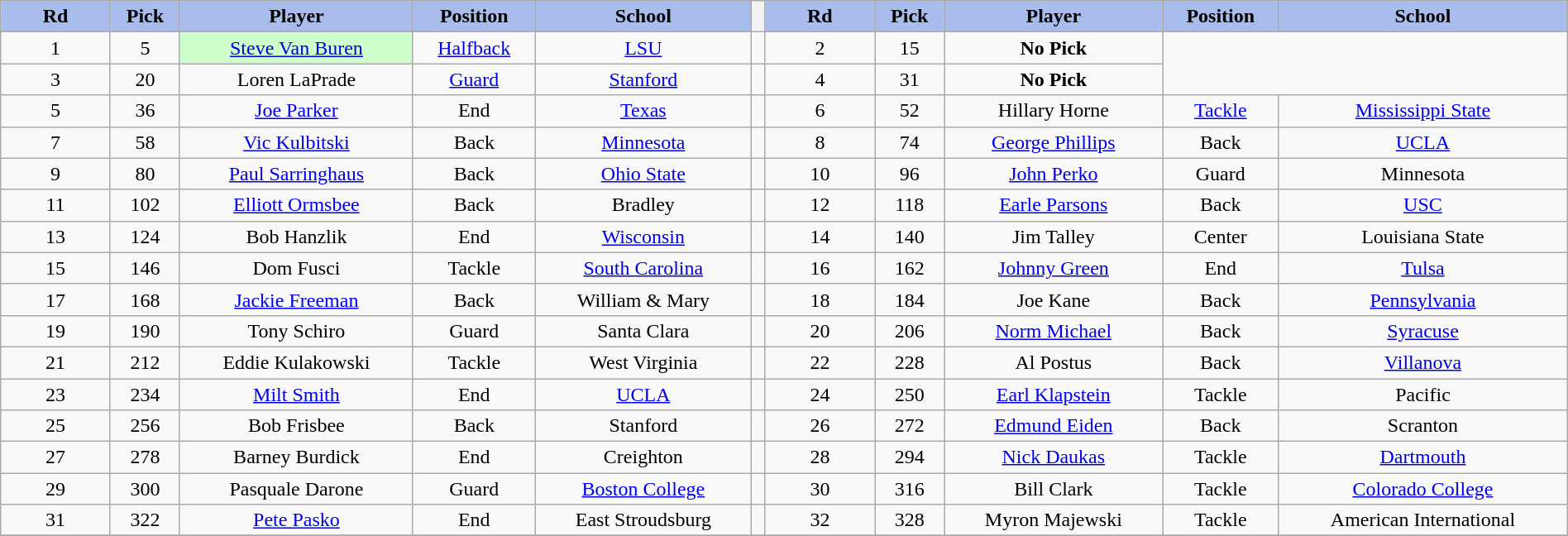<table class="wikitable sortable sortable" style="width:100%">
<tr>
<th style="background:#A8BDEC;" width=7%><strong>Rd</strong></th>
<th !width=5% style="background:#A8BDEC;"><strong>Pick</strong></th>
<th !width=15% style="background:#A8BDEC;"><strong>Player</strong></th>
<th !width=5% style="background:#A8BDEC;"><strong>Position</strong></th>
<th !width=15% style="background:#A8BDEC;"><strong>School</strong></th>
<th></th>
<th style="background:#A8BDEC;" width=7%><strong>Rd</strong></th>
<th !width=5% style="background:#A8BDEC;"><strong>Pick</strong></th>
<th !width=15% style="background:#A8BDEC;"><strong>Player</strong></th>
<th !width=5% style="background:#A8BDEC;"><strong>Position</strong></th>
<th !width=15% style="background:#A8BDEC;"><strong>School</strong></th>
</tr>
<tr align="center" bgcolor="">
<td>1</td>
<td>5</td>
<td bgcolor="#CCFFCC"><a href='#'>Steve Van Buren</a></td>
<td><a href='#'>Halfback</a></td>
<td><a href='#'>LSU</a></td>
<td></td>
<td>2</td>
<td>15</td>
<td><strong> No Pick</strong></td>
</tr>
<tr align="center" bgcolor="">
<td>3</td>
<td>20</td>
<td>Loren LaPrade</td>
<td><a href='#'>Guard</a></td>
<td><a href='#'>Stanford</a></td>
<td></td>
<td>4</td>
<td>31</td>
<td><strong> No Pick</strong></td>
</tr>
<tr align="center" bgcolor="">
<td>5</td>
<td>36</td>
<td><a href='#'>Joe Parker</a></td>
<td>End</td>
<td><a href='#'>Texas</a></td>
<td></td>
<td>6</td>
<td>52</td>
<td>Hillary Horne</td>
<td><a href='#'>Tackle</a></td>
<td><a href='#'>Mississippi State</a></td>
</tr>
<tr align="center" bgcolor="">
<td>7</td>
<td>58</td>
<td><a href='#'>Vic Kulbitski</a></td>
<td>Back</td>
<td><a href='#'>Minnesota</a></td>
<td></td>
<td>8</td>
<td>74</td>
<td><a href='#'>George Phillips</a></td>
<td>Back</td>
<td><a href='#'>UCLA</a></td>
</tr>
<tr align="center" bgcolor="">
<td>9</td>
<td>80</td>
<td><a href='#'>Paul Sarringhaus</a></td>
<td>Back</td>
<td><a href='#'>Ohio State</a></td>
<td></td>
<td>10</td>
<td>96</td>
<td><a href='#'>John Perko</a></td>
<td>Guard</td>
<td>Minnesota</td>
</tr>
<tr align="center" bgcolor="">
<td>11</td>
<td>102</td>
<td><a href='#'>Elliott Ormsbee</a></td>
<td>Back</td>
<td>Bradley</td>
<td></td>
<td>12</td>
<td>118</td>
<td><a href='#'>Earle Parsons</a></td>
<td>Back</td>
<td><a href='#'>USC</a></td>
</tr>
<tr align="center" bgcolor="">
<td>13</td>
<td>124</td>
<td>Bob Hanzlik</td>
<td>End</td>
<td><a href='#'>Wisconsin</a></td>
<td></td>
<td>14</td>
<td>140</td>
<td>Jim Talley</td>
<td>Center</td>
<td>Louisiana State</td>
</tr>
<tr align="center" bgcolor="">
<td>15</td>
<td>146</td>
<td>Dom Fusci</td>
<td>Tackle</td>
<td><a href='#'>South Carolina</a></td>
<td></td>
<td>16</td>
<td>162</td>
<td><a href='#'>Johnny Green</a></td>
<td>End</td>
<td><a href='#'>Tulsa</a></td>
</tr>
<tr align="center" bgcolor="">
<td>17</td>
<td>168</td>
<td><a href='#'>Jackie Freeman</a></td>
<td>Back</td>
<td>William & Mary</td>
<td></td>
<td>18</td>
<td>184</td>
<td>Joe Kane</td>
<td>Back</td>
<td><a href='#'>Pennsylvania</a></td>
</tr>
<tr align="center" bgcolor="">
<td>19</td>
<td>190</td>
<td>Tony Schiro</td>
<td>Guard</td>
<td>Santa Clara</td>
<td></td>
<td>20</td>
<td>206</td>
<td><a href='#'>Norm Michael</a></td>
<td>Back</td>
<td><a href='#'>Syracuse</a></td>
</tr>
<tr align="center" bgcolor="">
<td>21</td>
<td>212</td>
<td>Eddie Kulakowski</td>
<td>Tackle</td>
<td>West Virginia</td>
<td></td>
<td>22</td>
<td>228</td>
<td>Al Postus</td>
<td>Back</td>
<td><a href='#'>Villanova</a></td>
</tr>
<tr align="center" bgcolor="">
<td>23</td>
<td>234</td>
<td><a href='#'>Milt Smith</a></td>
<td>End</td>
<td><a href='#'>UCLA</a></td>
<td></td>
<td>24</td>
<td>250</td>
<td><a href='#'>Earl Klapstein</a></td>
<td>Tackle</td>
<td>Pacific</td>
</tr>
<tr align="center" bgcolor="">
<td>25</td>
<td>256</td>
<td>Bob Frisbee</td>
<td>Back</td>
<td>Stanford</td>
<td></td>
<td>26</td>
<td>272</td>
<td><a href='#'>Edmund Eiden</a></td>
<td>Back</td>
<td>Scranton</td>
</tr>
<tr align="center" bgcolor="">
<td>27</td>
<td>278</td>
<td>Barney Burdick</td>
<td>End</td>
<td>Creighton</td>
<td></td>
<td>28</td>
<td>294</td>
<td><a href='#'>Nick Daukas</a></td>
<td>Tackle</td>
<td><a href='#'>Dartmouth</a></td>
</tr>
<tr align="center" bgcolor="">
<td>29</td>
<td>300</td>
<td>Pasquale Darone</td>
<td>Guard</td>
<td><a href='#'>Boston College</a></td>
<td></td>
<td>30</td>
<td>316</td>
<td>Bill Clark</td>
<td>Tackle</td>
<td><a href='#'>Colorado College</a></td>
</tr>
<tr align="center" bgcolor="">
<td>31</td>
<td>322</td>
<td><a href='#'>Pete Pasko</a></td>
<td>End</td>
<td>East Stroudsburg</td>
<td></td>
<td>32</td>
<td>328</td>
<td>Myron Majewski</td>
<td>Tackle</td>
<td>American International</td>
</tr>
<tr align="center" bgcolor="">
</tr>
</table>
